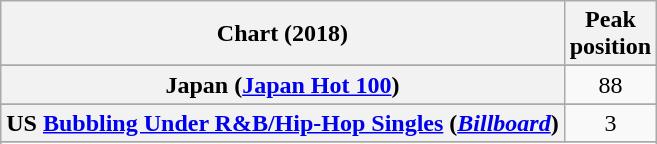<table class="wikitable sortable plainrowheaders" style="text-align:center">
<tr>
<th scope="col">Chart (2018)</th>
<th scope="col">Peak<br>position</th>
</tr>
<tr>
</tr>
<tr>
<th scope="row">Japan (<a href='#'>Japan Hot 100</a>)</th>
<td style="text-align:center;">88</td>
</tr>
<tr>
</tr>
<tr>
</tr>
<tr>
<th scope="row">US <a href='#'>Bubbling Under R&B/Hip-Hop Singles</a> (<em><a href='#'>Billboard</a></em>)</th>
<td>3</td>
</tr>
<tr>
</tr>
<tr>
</tr>
</table>
